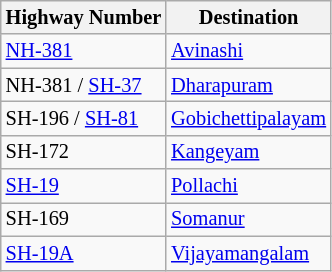<table class="wikitable sortable" style="font-size: 85%">
<tr>
<th>Highway Number</th>
<th>Destination</th>
</tr>
<tr>
<td><a href='#'>NH-381</a></td>
<td><a href='#'>Avinashi</a></td>
</tr>
<tr>
<td>NH-381 / <a href='#'>SH-37</a></td>
<td><a href='#'>Dharapuram</a></td>
</tr>
<tr>
<td>SH-196 / <a href='#'>SH-81</a></td>
<td><a href='#'>Gobichettipalayam</a></td>
</tr>
<tr>
<td>SH-172</td>
<td><a href='#'>Kangeyam</a></td>
</tr>
<tr>
<td><a href='#'>SH-19</a></td>
<td><a href='#'>Pollachi</a></td>
</tr>
<tr>
<td>SH-169</td>
<td><a href='#'>Somanur</a></td>
</tr>
<tr>
<td><a href='#'>SH-19A</a></td>
<td><a href='#'>Vijayamangalam</a></td>
</tr>
</table>
